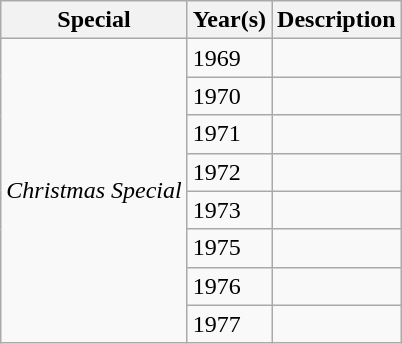<table class="wikitable sortable">
<tr>
<th>Special</th>
<th>Year(s)</th>
<th>Description</th>
</tr>
<tr>
<td rowspan=8><em>Christmas Special</em></td>
<td>1969</td>
<td></td>
</tr>
<tr>
<td>1970</td>
<td></td>
</tr>
<tr>
<td>1971</td>
<td></td>
</tr>
<tr>
<td>1972</td>
<td></td>
</tr>
<tr>
<td>1973</td>
<td></td>
</tr>
<tr>
<td>1975</td>
<td></td>
</tr>
<tr>
<td>1976</td>
<td></td>
</tr>
<tr>
<td>1977</td>
<td></td>
</tr>
</table>
